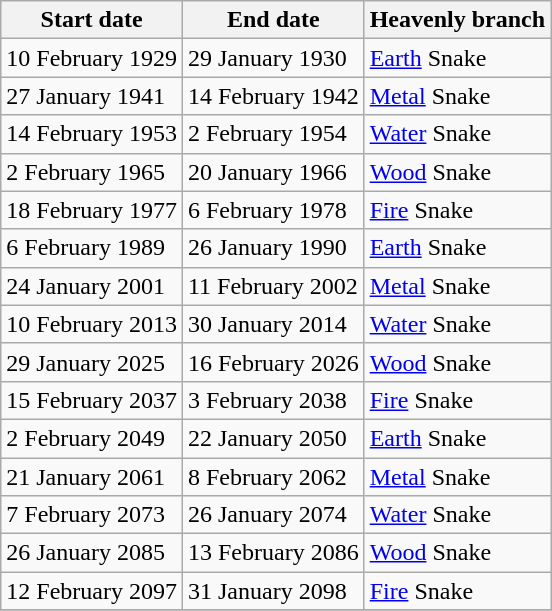<table class="wikitable">
<tr>
<th>Start date</th>
<th>End date</th>
<th>Heavenly branch</th>
</tr>
<tr>
<td>10 February 1929</td>
<td>29 January 1930</td>
<td><a href='#'>Earth</a> Snake</td>
</tr>
<tr>
<td>27 January 1941</td>
<td>14 February 1942</td>
<td><a href='#'>Metal</a> Snake</td>
</tr>
<tr>
<td>14 February 1953</td>
<td>2 February 1954</td>
<td><a href='#'>Water</a> Snake</td>
</tr>
<tr>
<td>2 February 1965</td>
<td>20 January 1966</td>
<td><a href='#'>Wood</a> Snake</td>
</tr>
<tr>
<td>18 February 1977</td>
<td>6 February 1978</td>
<td><a href='#'>Fire</a> Snake</td>
</tr>
<tr>
<td>6 February 1989</td>
<td>26 January 1990</td>
<td><a href='#'>Earth</a> Snake</td>
</tr>
<tr>
<td>24 January 2001</td>
<td>11 February 2002</td>
<td><a href='#'>Metal</a> Snake</td>
</tr>
<tr>
<td>10 February 2013</td>
<td>30 January 2014</td>
<td><a href='#'>Water</a> Snake</td>
</tr>
<tr>
<td>29 January 2025</td>
<td>16 February 2026</td>
<td><a href='#'>Wood</a> Snake</td>
</tr>
<tr>
<td>15 February 2037</td>
<td>3 February 2038</td>
<td><a href='#'>Fire</a> Snake</td>
</tr>
<tr>
<td>2 February 2049</td>
<td>22 January 2050</td>
<td><a href='#'>Earth</a> Snake</td>
</tr>
<tr>
<td>21 January 2061</td>
<td>8 February 2062</td>
<td><a href='#'>Metal</a> Snake</td>
</tr>
<tr>
<td>7 February 2073</td>
<td>26 January 2074</td>
<td><a href='#'>Water</a> Snake</td>
</tr>
<tr>
<td>26 January 2085</td>
<td>13 February 2086</td>
<td><a href='#'>Wood</a> Snake</td>
</tr>
<tr>
<td>12 February 2097</td>
<td>31 January 2098</td>
<td><a href='#'>Fire</a> Snake</td>
</tr>
<tr>
</tr>
</table>
